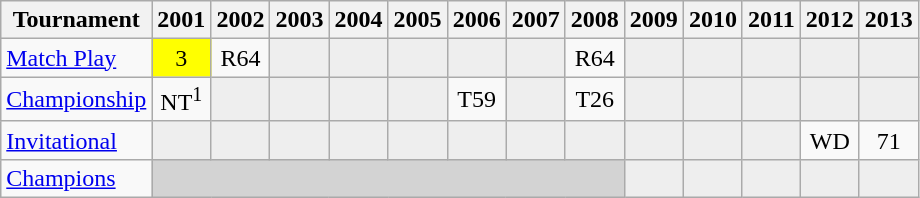<table class="wikitable" style="text-align:center;">
<tr>
<th>Tournament</th>
<th>2001</th>
<th>2002</th>
<th>2003</th>
<th>2004</th>
<th>2005</th>
<th>2006</th>
<th>2007</th>
<th>2008</th>
<th>2009</th>
<th>2010</th>
<th>2011</th>
<th>2012</th>
<th>2013</th>
</tr>
<tr>
<td align="left"><a href='#'>Match Play</a></td>
<td style="background:yellow;">3</td>
<td>R64</td>
<td style="background:#eeeeee;"></td>
<td style="background:#eeeeee;"></td>
<td style="background:#eeeeee;"></td>
<td style="background:#eeeeee;"></td>
<td style="background:#eeeeee;"></td>
<td>R64</td>
<td style="background:#eeeeee;"></td>
<td style="background:#eeeeee;"></td>
<td style="background:#eeeeee;"></td>
<td style="background:#eeeeee;"></td>
<td style="background:#eeeeee;"></td>
</tr>
<tr>
<td align="left"><a href='#'>Championship</a></td>
<td>NT<sup>1</sup></td>
<td style="background:#eeeeee;"></td>
<td style="background:#eeeeee;"></td>
<td style="background:#eeeeee;"></td>
<td style="background:#eeeeee;"></td>
<td>T59</td>
<td style="background:#eeeeee;"></td>
<td>T26</td>
<td style="background:#eeeeee;"></td>
<td style="background:#eeeeee;"></td>
<td style="background:#eeeeee;"></td>
<td style="background:#eeeeee;"></td>
<td style="background:#eeeeee;"></td>
</tr>
<tr>
<td align="left"><a href='#'>Invitational</a></td>
<td style="background:#eeeeee;"></td>
<td style="background:#eeeeee;"></td>
<td style="background:#eeeeee;"></td>
<td style="background:#eeeeee;"></td>
<td style="background:#eeeeee;"></td>
<td style="background:#eeeeee;"></td>
<td style="background:#eeeeee;"></td>
<td style="background:#eeeeee;"></td>
<td style="background:#eeeeee;"></td>
<td style="background:#eeeeee;"></td>
<td style="background:#eeeeee;"></td>
<td>WD</td>
<td>71</td>
</tr>
<tr>
<td align="left"><a href='#'>Champions</a></td>
<td colspan=8 style="background:#D3D3D3;"></td>
<td style="background:#eeeeee;"></td>
<td style="background:#eeeeee;"></td>
<td style="background:#eeeeee;"></td>
<td style="background:#eeeeee;"></td>
<td style="background:#eeeeee;"></td>
</tr>
</table>
